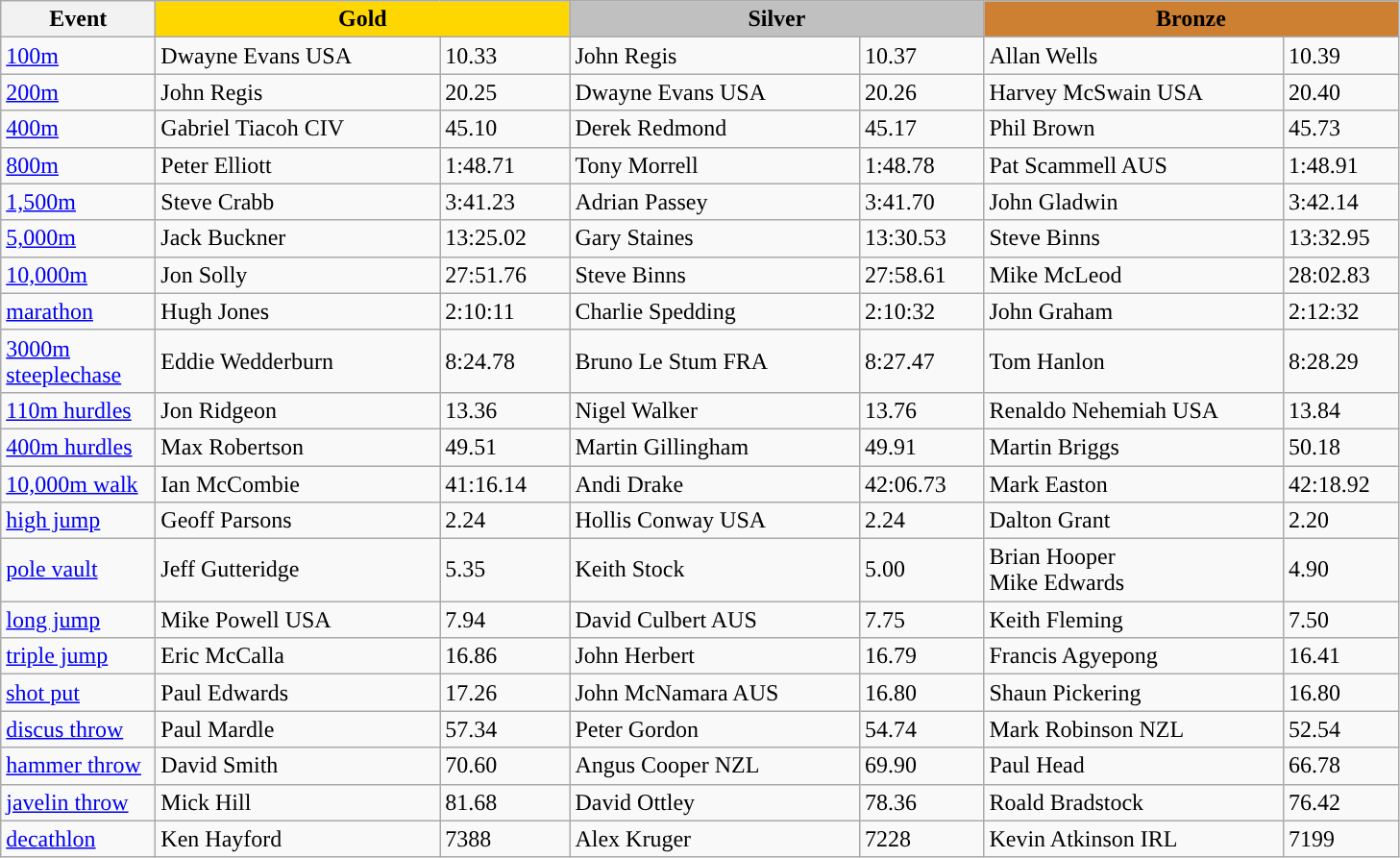<table class="wikitable" style="text-align:left">
<tr>
<th width=100>Event</th>
<th colspan="2" width="280" style="background:gold;">Gold</th>
<th colspan="2" width="280" style="background:silver;">Silver</th>
<th colspan="2" width="280" style="background:#CD7F32;">Bronze</th>
</tr>
<tr>
<td><a href='#'>100m</a></td>
<td>Dwayne Evans USA</td>
<td>10.33</td>
<td>John Regis</td>
<td>10.37</td>
<td> Allan Wells</td>
<td>10.39</td>
</tr>
<tr>
<td><a href='#'>200m</a></td>
<td>John Regis</td>
<td>20.25</td>
<td>Dwayne Evans USA</td>
<td>20.26</td>
<td>Harvey McSwain USA</td>
<td>20.40</td>
</tr>
<tr>
<td><a href='#'>400m</a></td>
<td>Gabriel Tiacoh CIV</td>
<td>45.10</td>
<td>Derek Redmond</td>
<td>45.17</td>
<td>Phil Brown</td>
<td>45.73</td>
</tr>
<tr>
<td><a href='#'>800m</a></td>
<td>Peter Elliott</td>
<td>1:48.71</td>
<td>Tony Morrell</td>
<td>1:48.78</td>
<td>Pat Scammell AUS</td>
<td>1:48.91</td>
</tr>
<tr>
<td><a href='#'>1,500m</a></td>
<td>Steve Crabb</td>
<td>3:41.23</td>
<td>Adrian Passey</td>
<td>3:41.70</td>
<td>John Gladwin</td>
<td>3:42.14</td>
</tr>
<tr>
<td><a href='#'>5,000m</a></td>
<td>Jack Buckner</td>
<td>13:25.02</td>
<td>Gary Staines</td>
<td>13:30.53</td>
<td>Steve Binns</td>
<td>13:32.95</td>
</tr>
<tr>
<td><a href='#'>10,000m</a></td>
<td>Jon Solly</td>
<td>27:51.76</td>
<td>Steve Binns</td>
<td>27:58.61</td>
<td>Mike McLeod</td>
<td>28:02.83</td>
</tr>
<tr>
<td><a href='#'>marathon</a></td>
<td>Hugh Jones</td>
<td>2:10:11</td>
<td>Charlie Spedding</td>
<td>2:10:32</td>
<td> John Graham</td>
<td>2:12:32</td>
</tr>
<tr>
<td><a href='#'>3000m steeplechase</a></td>
<td>Eddie Wedderburn</td>
<td>8:24.78</td>
<td>Bruno Le Stum FRA</td>
<td>8:27.47</td>
<td> Tom Hanlon</td>
<td>8:28.29</td>
</tr>
<tr>
<td><a href='#'>110m hurdles</a></td>
<td>Jon Ridgeon</td>
<td>13.36</td>
<td>Nigel Walker</td>
<td>13.76</td>
<td>Renaldo Nehemiah USA</td>
<td>13.84</td>
</tr>
<tr>
<td><a href='#'>400m hurdles</a></td>
<td>Max Robertson</td>
<td>49.51</td>
<td>Martin Gillingham</td>
<td>49.91</td>
<td>Martin Briggs</td>
<td>50.18</td>
</tr>
<tr>
<td><a href='#'>10,000m walk</a></td>
<td>Ian McCombie</td>
<td>41:16.14</td>
<td>Andi Drake</td>
<td>42:06.73</td>
<td>Mark Easton</td>
<td>42:18.92</td>
</tr>
<tr>
<td><a href='#'>high jump</a></td>
<td> Geoff Parsons</td>
<td>2.24</td>
<td>Hollis Conway USA</td>
<td>2.24</td>
<td>Dalton Grant</td>
<td>2.20</td>
</tr>
<tr>
<td><a href='#'>pole vault</a></td>
<td>Jeff Gutteridge</td>
<td>5.35</td>
<td>Keith Stock</td>
<td>5.00</td>
<td>Brian Hooper <br>Mike Edwards</td>
<td>4.90</td>
</tr>
<tr>
<td><a href='#'>long jump</a></td>
<td>Mike Powell USA</td>
<td>7.94</td>
<td>David Culbert AUS</td>
<td>7.75</td>
<td>Keith Fleming</td>
<td>7.50</td>
</tr>
<tr>
<td><a href='#'>triple jump</a></td>
<td>Eric McCalla</td>
<td>16.86</td>
<td>John Herbert</td>
<td>16.79</td>
<td>Francis Agyepong</td>
<td>16.41</td>
</tr>
<tr>
<td><a href='#'>shot put</a></td>
<td>Paul Edwards</td>
<td>17.26</td>
<td>John McNamara AUS</td>
<td>16.80</td>
<td>Shaun Pickering</td>
<td>16.80</td>
</tr>
<tr>
<td><a href='#'>discus throw</a></td>
<td>Paul Mardle</td>
<td>57.34</td>
<td>Peter Gordon</td>
<td>54.74</td>
<td>Mark Robinson NZL</td>
<td>52.54</td>
</tr>
<tr>
<td><a href='#'>hammer throw</a></td>
<td>David Smith</td>
<td>70.60</td>
<td>Angus Cooper NZL</td>
<td>69.90</td>
<td>Paul Head</td>
<td>66.78</td>
</tr>
<tr>
<td><a href='#'>javelin throw</a></td>
<td>Mick Hill</td>
<td>81.68</td>
<td>David Ottley</td>
<td>78.36</td>
<td>Roald Bradstock</td>
<td>76.42</td>
</tr>
<tr>
<td><a href='#'>decathlon</a></td>
<td>Ken Hayford</td>
<td>7388</td>
<td>Alex Kruger</td>
<td>7228</td>
<td>Kevin Atkinson IRL</td>
<td>7199</td>
</tr>
</table>
